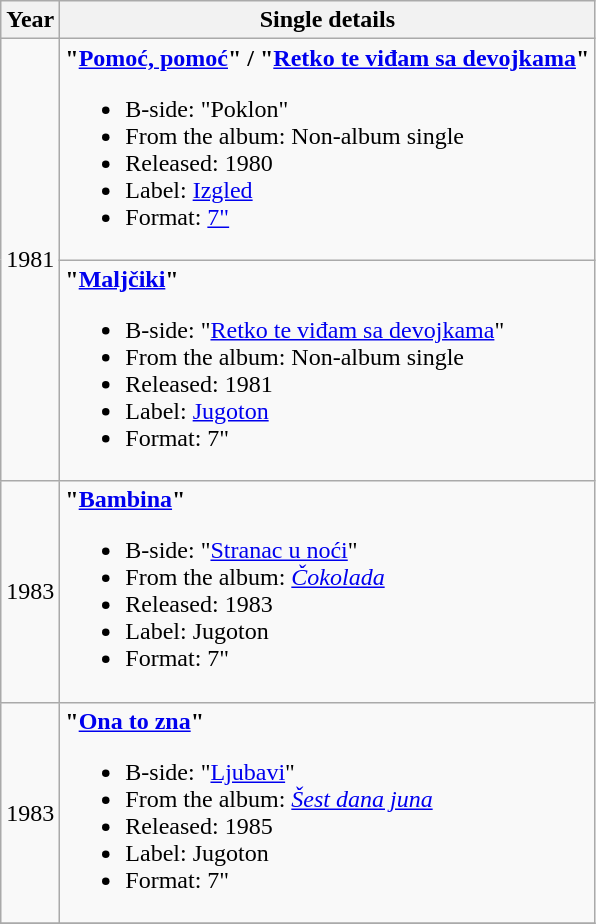<table class ="wikitable">
<tr>
<th>Year</th>
<th>Single details</th>
</tr>
<tr>
<td align="center" rowspan="2">1981</td>
<td><strong>"<a href='#'>Pomoć, pomoć</a>" / "<a href='#'>Retko te viđam sa devojkama</a>"</strong><br><ul><li>B-side: "Poklon"</li><li>From the album: Non-album single</li><li>Released: 1980</li><li>Label: <a href='#'>Izgled</a></li><li>Format: <a href='#'>7"</a></li></ul></td>
</tr>
<tr>
<td><strong>"<a href='#'>Maljčiki</a>"</strong><br><ul><li>B-side: "<a href='#'>Retko te viđam sa devojkama</a>"</li><li>From the album: Non-album single</li><li>Released: 1981</li><li>Label: <a href='#'>Jugoton</a></li><li>Format: 7"</li></ul></td>
</tr>
<tr>
<td align="center" rowspan="1">1983</td>
<td><strong>"<a href='#'>Bambina</a>"</strong><br><ul><li>B-side: "<a href='#'>Stranac u noći</a>"</li><li>From the album: <em><a href='#'>Čokolada</a></em></li><li>Released: 1983</li><li>Label: Jugoton</li><li>Format: 7"</li></ul></td>
</tr>
<tr>
<td align="center" rowspan="1">1983</td>
<td><strong>"<a href='#'>Ona to zna</a>"</strong><br><ul><li>B-side: "<a href='#'>Ljubavi</a>"</li><li>From the album: <em><a href='#'>Šest dana juna</a></em></li><li>Released: 1985</li><li>Label: Jugoton</li><li>Format: 7"</li></ul></td>
</tr>
<tr>
</tr>
</table>
